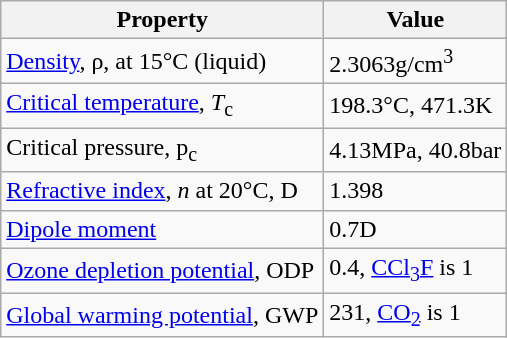<table class="wikitable">
<tr>
<th>Property</th>
<th>Value</th>
</tr>
<tr>
<td><a href='#'>Density</a>, ρ, at 15°C (liquid)</td>
<td>2.3063g/cm<sup>3</sup></td>
</tr>
<tr>
<td><a href='#'>Critical temperature</a>, <em>T</em><sub>c</sub></td>
<td>198.3°C, 471.3K</td>
</tr>
<tr>
<td>Critical pressure, p<sub>c</sub></td>
<td>4.13MPa, 40.8bar</td>
</tr>
<tr>
<td><a href='#'>Refractive index</a>, <em>n</em> at 20°C, D</td>
<td>1.398</td>
</tr>
<tr>
<td><a href='#'>Dipole moment</a></td>
<td>0.7D</td>
</tr>
<tr>
<td><a href='#'>Ozone depletion potential</a>, ODP</td>
<td>0.4, <a href='#'>CCl<sub>3</sub>F</a> is 1</td>
</tr>
<tr>
<td><a href='#'>Global warming potential</a>, GWP</td>
<td>231, <a href='#'>CO<sub>2</sub></a> is 1</td>
</tr>
</table>
